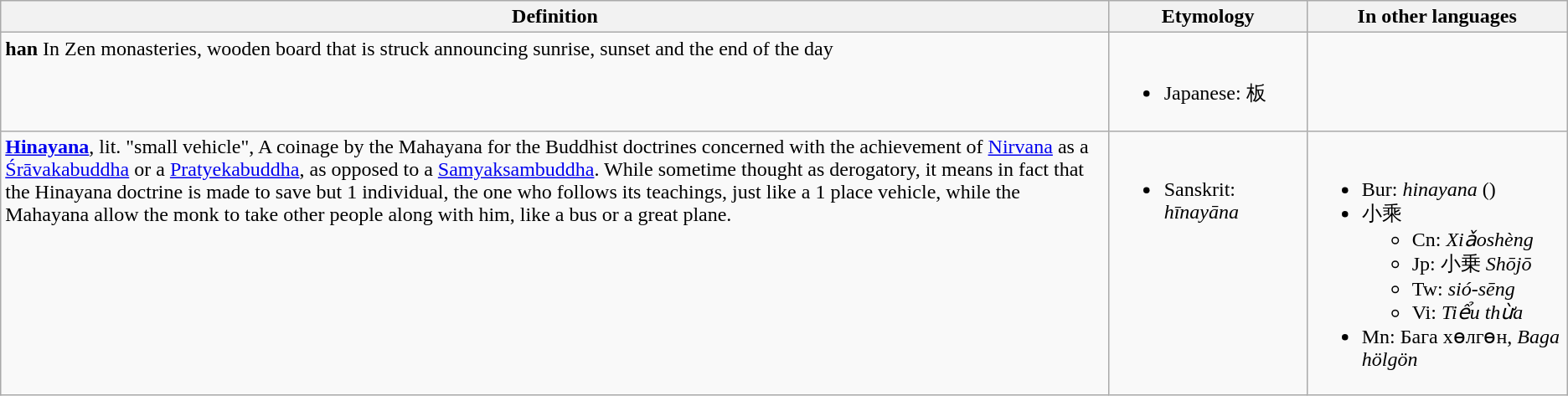<table class="wikitable" border="1" style="border-collapse: collapse;">
<tr>
<th>Definition</th>
<th>Etymology</th>
<th>In other languages</th>
</tr>
<tr valign=top style="width:450px">
<td><strong>han</strong> In Zen monasteries, wooden board that is struck announcing sunrise, sunset and the end of the day</td>
<td style="width:150px"><br><ul><li>Japanese: 板</li></ul></td>
<td style="width:200px"></td>
</tr>
<tr valign=top>
<td><strong><a href='#'>Hinayana</a></strong>, lit. "small vehicle", A coinage by the Mahayana for the Buddhist doctrines concerned with the achievement of <a href='#'>Nirvana</a> as a <a href='#'>Śrāvakabuddha</a> or a <a href='#'>Pratyekabuddha</a>, as opposed to a <a href='#'>Samyaksambuddha</a>. While sometime thought as derogatory, it means in fact that the Hinayana doctrine is made to save but 1 individual, the one who follows its teachings, just like a 1 place vehicle, while the Mahayana allow the monk to take other people along with him, like a bus or a great plane.</td>
<td><br><ul><li>Sanskrit: <em>hīnayāna</em></li></ul></td>
<td><br><ul><li>Bur:  <em>hinayana</em> ()</li><li>小乘<ul><li>Cn: <em>Xiǎoshèng</em></li><li>Jp: 小乗 <em>Shōjō</em></li><li>Tw: <em>sió-sēng</em></li><li>Vi: <em>Tiểu thừa</em></li></ul></li><li>Mn: Бага хөлгөн, <em>Baga hölgön</em></li></ul></td>
</tr>
</table>
